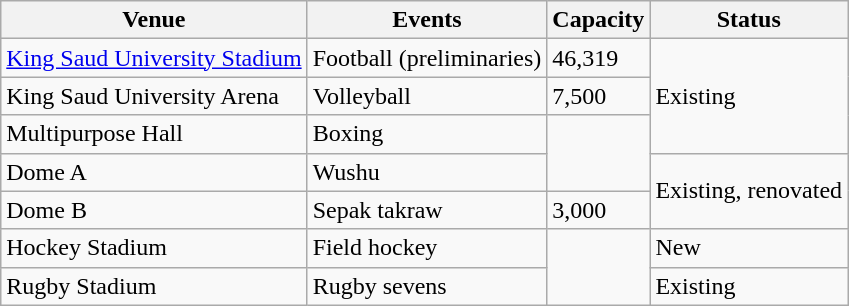<table class="wikitable">
<tr>
<th>Venue</th>
<th>Events</th>
<th>Capacity</th>
<th>Status</th>
</tr>
<tr>
<td><a href='#'>King Saud University Stadium</a></td>
<td>Football (preliminaries)</td>
<td>46,319</td>
<td rowspan="3">Existing</td>
</tr>
<tr>
<td>King Saud University Arena</td>
<td>Volleyball</td>
<td>7,500</td>
</tr>
<tr>
<td>Multipurpose Hall</td>
<td>Boxing</td>
<td rowspan="2"></td>
</tr>
<tr>
<td>Dome A</td>
<td>Wushu</td>
<td rowspan="2">Existing, renovated</td>
</tr>
<tr>
<td>Dome B</td>
<td>Sepak takraw</td>
<td>3,000</td>
</tr>
<tr>
<td>Hockey Stadium</td>
<td>Field hockey</td>
<td rowspan="2"></td>
<td>New</td>
</tr>
<tr>
<td>Rugby Stadium</td>
<td>Rugby sevens</td>
<td>Existing</td>
</tr>
</table>
